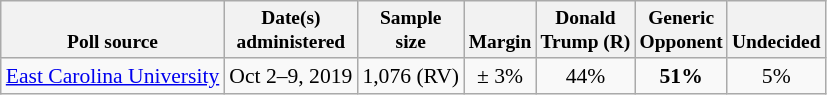<table class="wikitable" style="font-size:90%;text-align:center;">
<tr valign=bottom style="font-size:90%;">
<th>Poll source</th>
<th>Date(s)<br>administered</th>
<th>Sample<br>size</th>
<th>Margin<br></th>
<th>Donald<br>Trump (R)</th>
<th>Generic<br>Opponent</th>
<th>Undecided</th>
</tr>
<tr>
<td style="text-align:left;"><a href='#'>East Carolina University</a></td>
<td>Oct 2–9, 2019</td>
<td>1,076 (RV)</td>
<td>± 3%</td>
<td>44%</td>
<td><strong>51%</strong></td>
<td>5%</td>
</tr>
</table>
